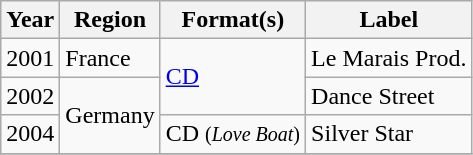<table class="wikitable">
<tr>
<th align="center">Year</th>
<th align="center">Region</th>
<th align="center">Format(s)</th>
<th align="center">Label</th>
</tr>
<tr>
<td align="left">2001</td>
<td align="left">France</td>
<td align="left" rowspan="2"><a href='#'>CD</a></td>
<td align="left">Le Marais Prod.</td>
</tr>
<tr>
<td align="left">2002</td>
<td align="left" rowspan="2">Germany</td>
<td align="left">Dance Street</td>
</tr>
<tr>
<td align="left">2004</td>
<td align="left">CD <small>(<em>Love Boat</em>)</small></td>
<td align="left">Silver Star</td>
</tr>
<tr>
</tr>
</table>
